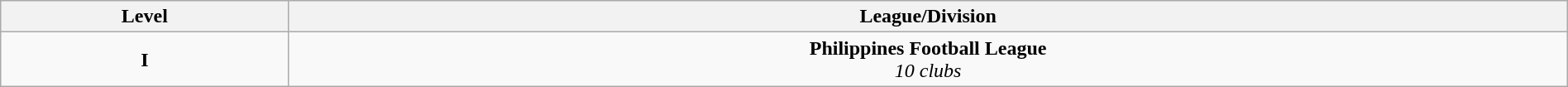<table class="wikitable" style="text-align: center;" width="100%">
<tr>
<th>Level</th>
<th>League/Division</th>
</tr>
<tr>
<td><strong>I</strong></td>
<td><strong>Philippines Football League</strong><br><em>10 clubs</em></td>
</tr>
</table>
